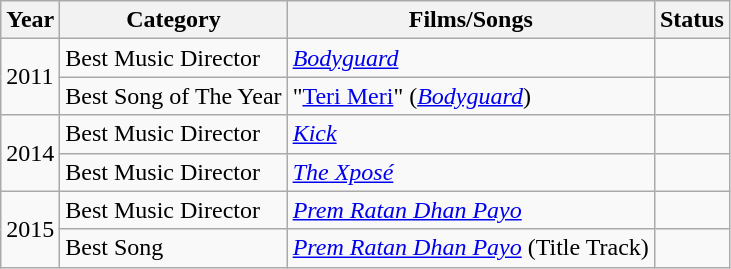<table class="wikitable">
<tr>
<th>Year</th>
<th>Category</th>
<th>Films/Songs</th>
<th>Status</th>
</tr>
<tr>
<td rowspan=2>2011</td>
<td>Best Music Director</td>
<td><em><a href='#'>Bodyguard</a></em></td>
<td></td>
</tr>
<tr>
<td>Best Song of The Year</td>
<td>"<a href='#'>Teri Meri</a>" (<em><a href='#'>Bodyguard</a></em>)</td>
<td></td>
</tr>
<tr>
<td rowspan=2>2014</td>
<td>Best Music Director</td>
<td><em><a href='#'>Kick</a></em></td>
<td></td>
</tr>
<tr>
<td>Best Music Director</td>
<td><em><a href='#'>The Xposé</a></em></td>
<td></td>
</tr>
<tr>
<td rowspan=2>2015</td>
<td>Best Music Director</td>
<td><em><a href='#'>Prem Ratan Dhan Payo</a></em></td>
<td></td>
</tr>
<tr>
<td>Best Song</td>
<td><em><a href='#'>Prem Ratan Dhan Payo</a></em> (Title Track)</td>
<td></td>
</tr>
</table>
